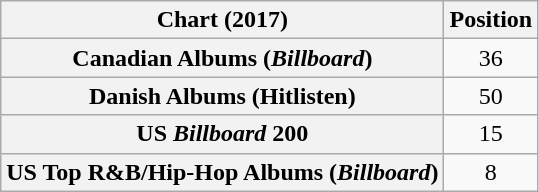<table class="wikitable sortable plainrowheaders" style="text-align:center">
<tr>
<th scope="col">Chart (2017)</th>
<th scope="col">Position</th>
</tr>
<tr>
<th scope="row">Canadian Albums (<em>Billboard</em>)</th>
<td>36</td>
</tr>
<tr>
<th scope="row">Danish Albums (Hitlisten)</th>
<td>50</td>
</tr>
<tr>
<th scope="row">US <em>Billboard</em> 200</th>
<td>15</td>
</tr>
<tr>
<th scope="row">US Top R&B/Hip-Hop Albums (<em>Billboard</em>)</th>
<td>8</td>
</tr>
</table>
